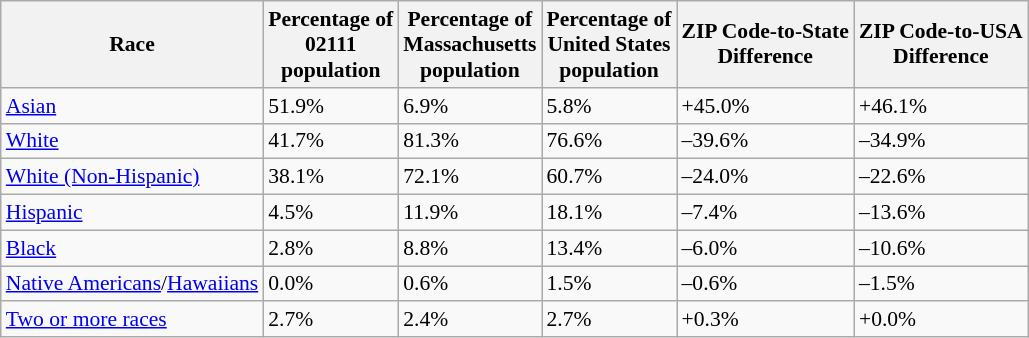<table class="wikitable sortable collapsible" style="font-size: 90%;">
<tr>
<th>Race</th>
<th>Percentage of <br>02111<br>population</th>
<th>Percentage of<br>Massachusetts<br>population</th>
<th>Percentage of<br>United States<br>population</th>
<th>ZIP Code-to-State<br>Difference</th>
<th>ZIP Code-to-USA<br>Difference</th>
</tr>
<tr>
<td><a href='#'>Asian</a></td>
<td>51.9%</td>
<td>6.9%</td>
<td>5.8%</td>
<td>+45.0%</td>
<td>+46.1%</td>
</tr>
<tr>
<td><a href='#'>White</a></td>
<td>41.7%</td>
<td>81.3%</td>
<td>76.6%</td>
<td>–39.6%</td>
<td>–34.9%</td>
</tr>
<tr>
<td><a href='#'>White (Non-Hispanic)</a></td>
<td>38.1%</td>
<td>72.1%</td>
<td>60.7%</td>
<td>–24.0%</td>
<td>–22.6%</td>
</tr>
<tr>
<td><a href='#'>Hispanic</a></td>
<td>4.5%</td>
<td>11.9%</td>
<td>18.1%</td>
<td>–7.4%</td>
<td>–13.6%</td>
</tr>
<tr>
<td><a href='#'>Black</a></td>
<td>2.8%</td>
<td>8.8%</td>
<td>13.4%</td>
<td>–6.0%</td>
<td>–10.6%</td>
</tr>
<tr>
<td><a href='#'>Native Americans</a>/<a href='#'>Hawaiians</a></td>
<td>0.0%</td>
<td>0.6%</td>
<td>1.5%</td>
<td>–0.6%</td>
<td>–1.5%</td>
</tr>
<tr>
<td><a href='#'>Two or more races</a></td>
<td>2.7%</td>
<td>2.4%</td>
<td>2.7%</td>
<td>+0.3%</td>
<td>+0.0%</td>
</tr>
</table>
